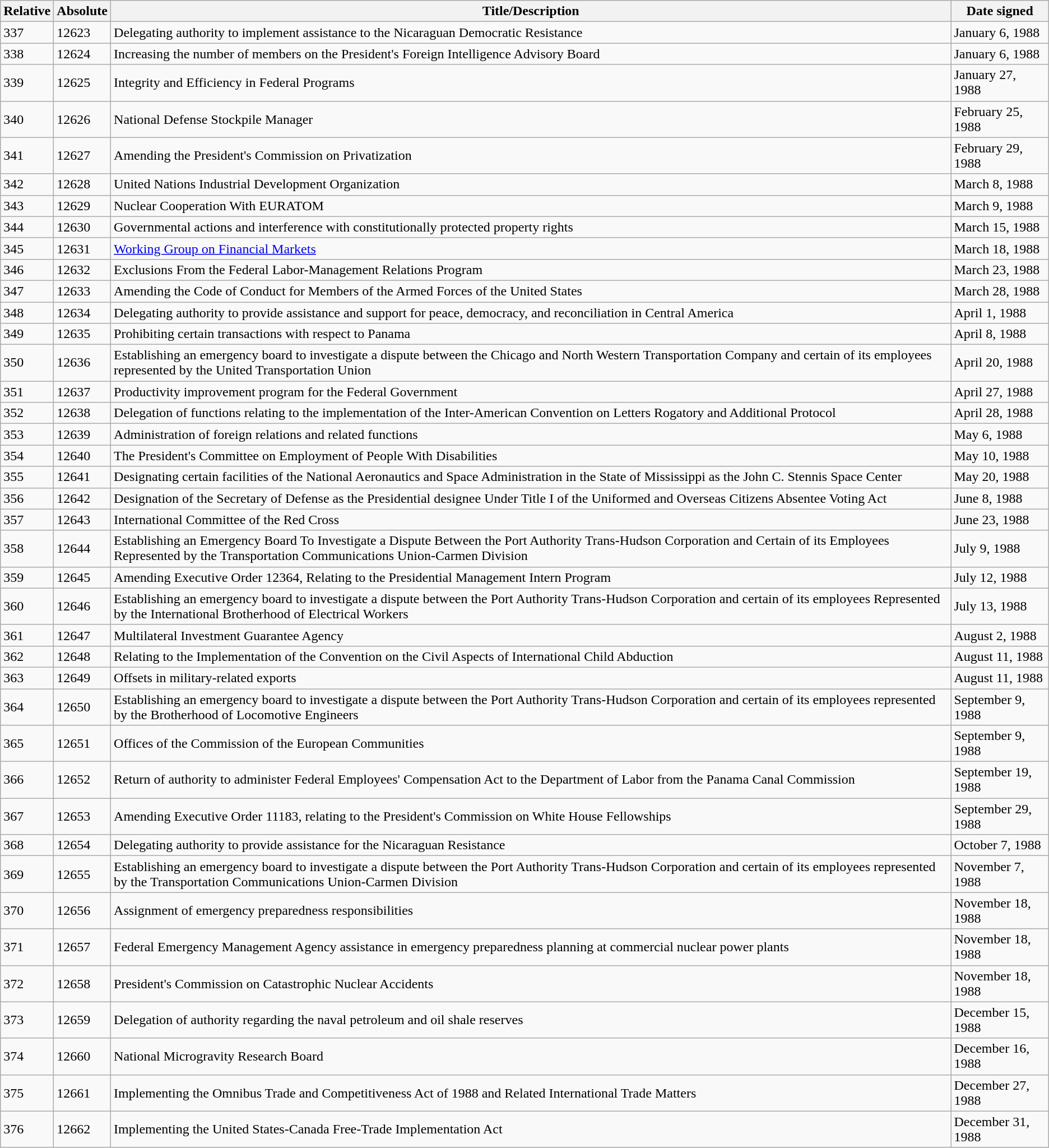<table class="wikitable">
<tr>
<th>Relative </th>
<th>Absolute </th>
<th>Title/Description</th>
<th>Date signed</th>
</tr>
<tr>
<td>337</td>
<td>12623</td>
<td>Delegating authority to implement assistance to the Nicaraguan Democratic Resistance</td>
<td>January 6, 1988</td>
</tr>
<tr>
<td>338</td>
<td>12624</td>
<td>Increasing the number of members on the President's Foreign Intelligence Advisory Board</td>
<td>January 6, 1988</td>
</tr>
<tr>
<td>339</td>
<td>12625</td>
<td>Integrity and Efficiency in Federal Programs</td>
<td>January 27, 1988</td>
</tr>
<tr>
<td>340</td>
<td>12626</td>
<td>National Defense Stockpile Manager</td>
<td>February 25, 1988</td>
</tr>
<tr>
<td>341</td>
<td>12627</td>
<td>Amending the President's Commission on Privatization</td>
<td>February 29, 1988</td>
</tr>
<tr>
<td>342</td>
<td>12628</td>
<td>United Nations Industrial Development Organization</td>
<td>March 8, 1988</td>
</tr>
<tr>
<td>343</td>
<td>12629</td>
<td>Nuclear Cooperation With EURATOM</td>
<td>March 9, 1988</td>
</tr>
<tr>
<td>344</td>
<td>12630</td>
<td>Governmental actions and interference with constitutionally protected property rights</td>
<td>March 15, 1988</td>
</tr>
<tr>
<td>345</td>
<td>12631</td>
<td><a href='#'>Working Group on Financial Markets</a></td>
<td>March 18, 1988</td>
</tr>
<tr>
<td>346</td>
<td>12632</td>
<td>Exclusions From the Federal Labor-Management Relations Program</td>
<td>March 23, 1988</td>
</tr>
<tr>
<td>347</td>
<td>12633</td>
<td>Amending the Code of Conduct for Members of the Armed Forces of the United States</td>
<td>March 28, 1988</td>
</tr>
<tr>
<td>348</td>
<td>12634</td>
<td>Delegating authority to provide assistance and support for peace, democracy, and reconciliation in Central America</td>
<td>April 1, 1988</td>
</tr>
<tr>
<td>349</td>
<td>12635</td>
<td>Prohibiting certain transactions with respect to Panama</td>
<td>April 8, 1988</td>
</tr>
<tr>
<td>350</td>
<td>12636</td>
<td>Establishing an emergency board to investigate a dispute between the Chicago and North Western Transportation Company and certain of its employees represented by the United Transportation Union</td>
<td>April 20, 1988</td>
</tr>
<tr>
<td>351</td>
<td>12637</td>
<td>Productivity improvement program for the Federal Government</td>
<td>April 27, 1988</td>
</tr>
<tr>
<td>352</td>
<td>12638</td>
<td>Delegation of functions relating to the implementation of the Inter-American Convention on Letters Rogatory and Additional Protocol</td>
<td>April 28, 1988</td>
</tr>
<tr>
<td>353</td>
<td>12639</td>
<td>Administration of foreign relations and related functions</td>
<td>May 6, 1988</td>
</tr>
<tr>
<td>354</td>
<td>12640</td>
<td>The President's Committee on Employment of People With Disabilities</td>
<td>May 10, 1988</td>
</tr>
<tr>
<td>355</td>
<td>12641</td>
<td>Designating certain facilities of the National Aeronautics and Space Administration in the State of Mississippi as the John C. Stennis Space Center</td>
<td>May 20, 1988</td>
</tr>
<tr>
<td>356</td>
<td>12642</td>
<td>Designation of the Secretary of Defense as the Presidential designee Under Title I of the Uniformed and Overseas Citizens Absentee Voting Act</td>
<td>June 8, 1988</td>
</tr>
<tr>
<td>357</td>
<td>12643</td>
<td>International Committee of the Red Cross</td>
<td>June 23, 1988</td>
</tr>
<tr>
<td>358</td>
<td>12644</td>
<td>Establishing an Emergency Board To Investigate a Dispute Between the Port Authority Trans-Hudson Corporation and Certain of its Employees Represented by the Transportation Communications Union-Carmen Division</td>
<td>July 9, 1988</td>
</tr>
<tr>
<td>359</td>
<td>12645</td>
<td>Amending Executive Order 12364, Relating to the Presidential Management Intern Program</td>
<td>July 12, 1988</td>
</tr>
<tr>
<td>360</td>
<td>12646</td>
<td>Establishing an emergency board to investigate a dispute between the Port Authority Trans-Hudson Corporation and certain of its employees Represented by the International Brotherhood of Electrical Workers</td>
<td>July 13, 1988</td>
</tr>
<tr>
<td>361</td>
<td>12647</td>
<td>Multilateral Investment Guarantee Agency</td>
<td>August 2, 1988</td>
</tr>
<tr>
<td>362</td>
<td>12648</td>
<td>Relating to the Implementation of the Convention on the Civil Aspects of International Child Abduction</td>
<td>August 11, 1988</td>
</tr>
<tr>
<td>363</td>
<td>12649</td>
<td>Offsets in military-related exports</td>
<td>August 11, 1988</td>
</tr>
<tr>
<td>364</td>
<td>12650</td>
<td>Establishing an emergency board to investigate a dispute between the Port Authority Trans-Hudson Corporation and certain of its employees represented by the Brotherhood of Locomotive Engineers</td>
<td>September 9, 1988</td>
</tr>
<tr>
<td>365</td>
<td>12651</td>
<td>Offices of the Commission of the European Communities</td>
<td>September 9, 1988</td>
</tr>
<tr>
<td>366</td>
<td>12652</td>
<td>Return of authority to administer Federal Employees' Compensation Act to the Department of Labor from the Panama Canal Commission</td>
<td>September 19, 1988</td>
</tr>
<tr>
<td>367</td>
<td>12653</td>
<td>Amending Executive Order 11183, relating to the President's Commission on White House Fellowships</td>
<td>September 29, 1988</td>
</tr>
<tr>
<td>368</td>
<td>12654</td>
<td>Delegating authority to provide assistance for the Nicaraguan Resistance</td>
<td>October 7, 1988</td>
</tr>
<tr>
<td>369</td>
<td>12655</td>
<td>Establishing an emergency board to investigate a dispute between the Port Authority Trans-Hudson Corporation and certain of its employees represented by the Transportation Communications Union-Carmen Division</td>
<td>November 7, 1988</td>
</tr>
<tr>
<td>370</td>
<td>12656</td>
<td>Assignment of emergency preparedness responsibilities</td>
<td>November 18, 1988</td>
</tr>
<tr>
<td>371</td>
<td>12657</td>
<td>Federal Emergency Management Agency assistance in emergency preparedness planning at commercial nuclear power plants</td>
<td>November 18, 1988</td>
</tr>
<tr>
<td>372</td>
<td>12658</td>
<td>President's Commission on Catastrophic Nuclear Accidents</td>
<td>November 18, 1988</td>
</tr>
<tr>
<td>373</td>
<td>12659</td>
<td>Delegation of authority regarding the naval petroleum and oil shale reserves</td>
<td>December 15, 1988</td>
</tr>
<tr>
<td>374</td>
<td>12660</td>
<td>National Microgravity Research Board</td>
<td>December 16, 1988</td>
</tr>
<tr>
<td>375</td>
<td>12661</td>
<td>Implementing the Omnibus Trade and Competitiveness Act of 1988 and Related International Trade Matters</td>
<td>December 27, 1988</td>
</tr>
<tr>
<td>376</td>
<td>12662</td>
<td>Implementing the United States-Canada Free-Trade Implementation Act</td>
<td>December 31, 1988</td>
</tr>
</table>
